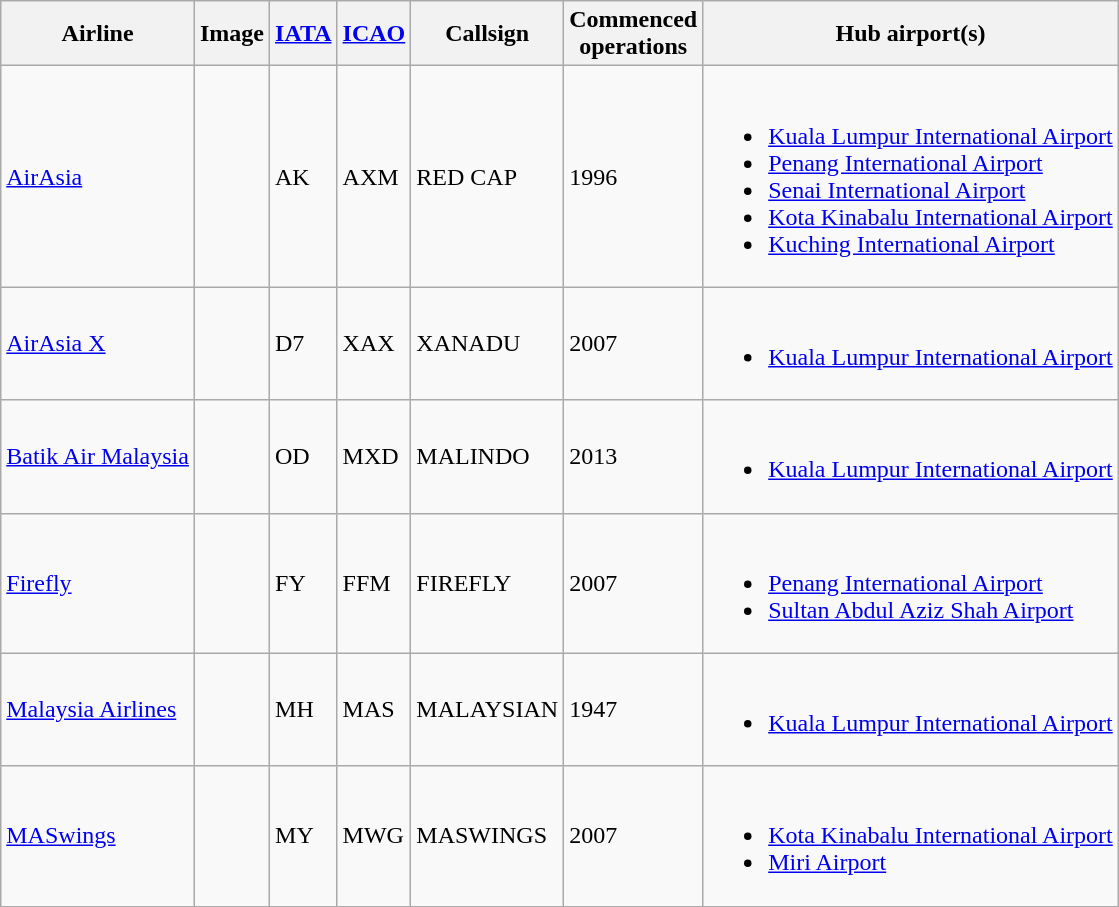<table class="wikitable sortable">
<tr valign="middle">
<th>Airline</th>
<th>Image</th>
<th><a href='#'>IATA</a></th>
<th><a href='#'>ICAO</a></th>
<th>Callsign</th>
<th>Commenced<br>operations</th>
<th>Hub airport(s)</th>
</tr>
<tr>
<td><a href='#'>AirAsia</a></td>
<td></td>
<td>AK</td>
<td>AXM</td>
<td>RED CAP</td>
<td>1996</td>
<td><br><ul><li><a href='#'>Kuala Lumpur International Airport</a></li><li><a href='#'>Penang International Airport</a></li><li><a href='#'>Senai International Airport</a></li><li><a href='#'>Kota Kinabalu International Airport</a></li><li><a href='#'>Kuching International Airport</a></li></ul></td>
</tr>
<tr>
<td><a href='#'>AirAsia X</a></td>
<td></td>
<td>D7</td>
<td>XAX</td>
<td>XANADU</td>
<td>2007</td>
<td><br><ul><li><a href='#'>Kuala Lumpur International Airport</a></li></ul></td>
</tr>
<tr>
<td><a href='#'>Batik Air Malaysia</a></td>
<td></td>
<td>OD</td>
<td>MXD</td>
<td>MALINDO</td>
<td>2013</td>
<td><br><ul><li><a href='#'>Kuala Lumpur International Airport</a></li></ul></td>
</tr>
<tr>
<td><a href='#'>Firefly</a></td>
<td></td>
<td>FY</td>
<td>FFM</td>
<td>FIREFLY</td>
<td>2007</td>
<td><br><ul><li><a href='#'>Penang International Airport</a></li><li><a href='#'>Sultan Abdul Aziz Shah Airport</a></li></ul></td>
</tr>
<tr>
<td><a href='#'>Malaysia Airlines</a></td>
<td></td>
<td>MH</td>
<td>MAS</td>
<td>MALAYSIAN</td>
<td>1947</td>
<td><br><ul><li><a href='#'>Kuala Lumpur International Airport</a></li></ul></td>
</tr>
<tr>
<td><a href='#'>MASwings</a></td>
<td></td>
<td>MY</td>
<td>MWG</td>
<td>MASWINGS</td>
<td>2007</td>
<td><br><ul><li><a href='#'>Kota Kinabalu International Airport</a></li><li><a href='#'>Miri Airport</a></li></ul></td>
</tr>
<tr>
</tr>
</table>
